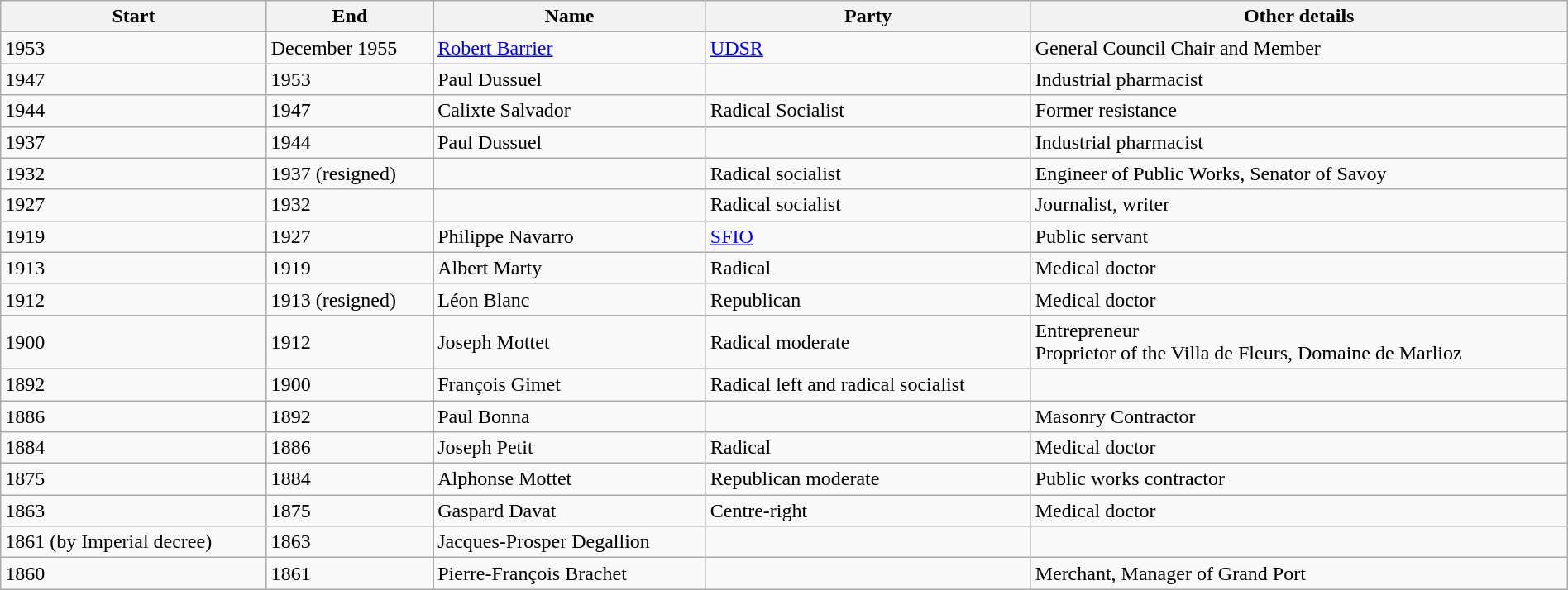<table class="wikitable sortable collapsible collapsed" style="width: 100%" border="1">
<tr>
<th>Start</th>
<th>End</th>
<th>Name</th>
<th>Party</th>
<th>Other details</th>
</tr>
<tr>
<td>1953</td>
<td>December 1955</td>
<td><a href='#'>Robert Barrier</a></td>
<td><a href='#'>UDSR</a></td>
<td>General Council Chair and Member</td>
</tr>
<tr>
<td>1947</td>
<td>1953</td>
<td>Paul Dussuel</td>
<td></td>
<td>Industrial pharmacist</td>
</tr>
<tr>
<td>1944</td>
<td>1947</td>
<td>Calixte Salvador</td>
<td>Radical Socialist</td>
<td>Former resistance</td>
</tr>
<tr>
<td>1937</td>
<td>1944</td>
<td>Paul Dussuel</td>
<td></td>
<td>Industrial pharmacist</td>
</tr>
<tr>
<td>1932</td>
<td>1937 (resigned)</td>
<td></td>
<td>Radical socialist</td>
<td>Engineer of Public Works, Senator of Savoy</td>
</tr>
<tr>
<td>1927</td>
<td>1932</td>
<td></td>
<td>Radical socialist</td>
<td>Journalist, writer</td>
</tr>
<tr>
<td>1919</td>
<td>1927</td>
<td>Philippe Navarro</td>
<td><a href='#'>SFIO</a></td>
<td>Public servant</td>
</tr>
<tr>
<td>1913</td>
<td>1919</td>
<td>Albert Marty</td>
<td>Radical</td>
<td>Medical doctor</td>
</tr>
<tr>
<td>1912</td>
<td>1913 (resigned)</td>
<td>Léon Blanc</td>
<td>Republican</td>
<td>Medical doctor</td>
</tr>
<tr>
<td>1900</td>
<td>1912</td>
<td>Joseph Mottet</td>
<td>Radical moderate</td>
<td>Entrepreneur<br>Proprietor of the Villa de Fleurs, Domaine de Marlioz</td>
</tr>
<tr>
<td>1892</td>
<td>1900</td>
<td>François Gimet</td>
<td>Radical left and radical socialist</td>
<td></td>
</tr>
<tr>
<td>1886</td>
<td>1892</td>
<td>Paul Bonna</td>
<td></td>
<td>Masonry Contractor</td>
</tr>
<tr>
<td>1884</td>
<td>1886</td>
<td>Joseph Petit</td>
<td>Radical</td>
<td>Medical doctor</td>
</tr>
<tr>
<td>1875</td>
<td>1884</td>
<td>Alphonse Mottet</td>
<td>Republican moderate</td>
<td>Public works contractor</td>
</tr>
<tr>
<td>1863</td>
<td>1875</td>
<td>Gaspard Davat</td>
<td>Centre-right</td>
<td>Medical doctor</td>
</tr>
<tr>
<td>1861 (by Imperial decree)</td>
<td>1863</td>
<td>Jacques-Prosper Degallion</td>
<td></td>
<td></td>
</tr>
<tr>
<td>1860</td>
<td>1861</td>
<td>Pierre-François Brachet</td>
<td></td>
<td>Merchant, Manager of Grand Port</td>
</tr>
</table>
